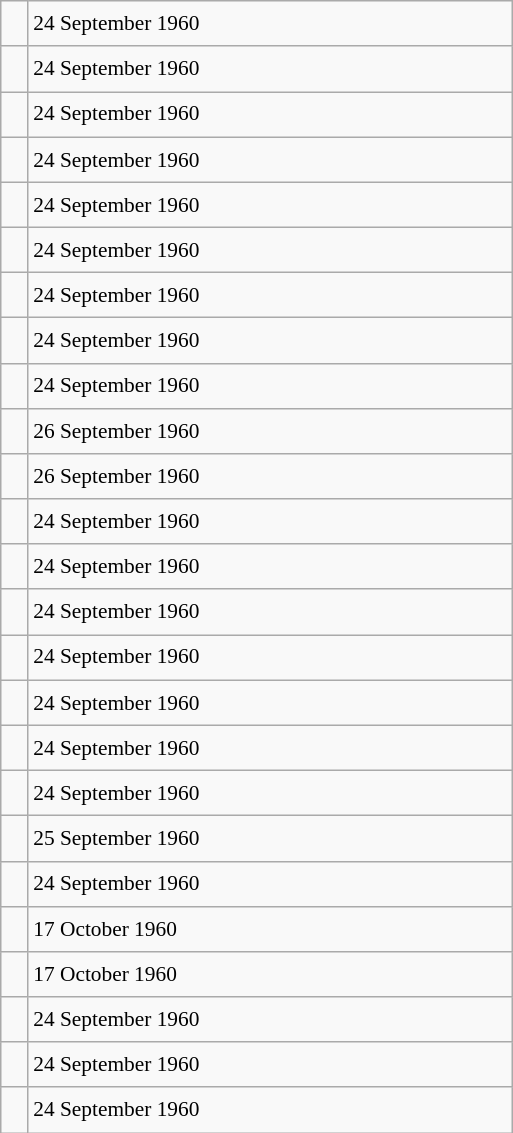<table class="wikitable" style="font-size: 89%; float: left; width: 24em; margin-right: 1em; line-height: 1.65em">
<tr>
<td></td>
<td>24 September 1960</td>
</tr>
<tr>
<td></td>
<td>24 September 1960</td>
</tr>
<tr>
<td></td>
<td>24 September 1960</td>
</tr>
<tr>
<td></td>
<td>24 September 1960</td>
</tr>
<tr>
<td></td>
<td>24 September 1960</td>
</tr>
<tr>
<td></td>
<td>24 September 1960</td>
</tr>
<tr>
<td></td>
<td>24 September 1960</td>
</tr>
<tr>
<td></td>
<td>24 September 1960</td>
</tr>
<tr>
<td></td>
<td>24 September 1960</td>
</tr>
<tr>
<td></td>
<td>26 September 1960</td>
</tr>
<tr>
<td></td>
<td>26 September 1960</td>
</tr>
<tr>
<td></td>
<td>24 September 1960</td>
</tr>
<tr>
<td></td>
<td>24 September 1960</td>
</tr>
<tr>
<td></td>
<td>24 September 1960</td>
</tr>
<tr>
<td></td>
<td>24 September 1960</td>
</tr>
<tr>
<td></td>
<td>24 September 1960</td>
</tr>
<tr>
<td></td>
<td>24 September 1960</td>
</tr>
<tr>
<td></td>
<td>24 September 1960</td>
</tr>
<tr>
<td></td>
<td>25 September 1960</td>
</tr>
<tr>
<td></td>
<td>24 September 1960</td>
</tr>
<tr>
<td></td>
<td>17 October 1960</td>
</tr>
<tr>
<td></td>
<td>17 October 1960</td>
</tr>
<tr>
<td></td>
<td>24 September 1960</td>
</tr>
<tr>
<td></td>
<td>24 September 1960</td>
</tr>
<tr>
<td></td>
<td>24 September 1960</td>
</tr>
</table>
